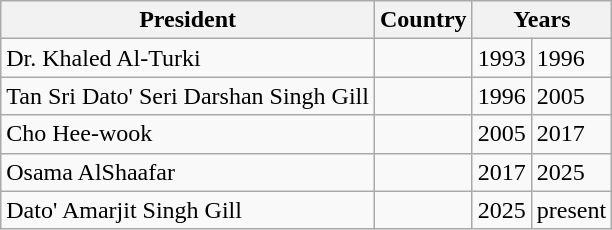<table class="wikitable">
<tr>
<th>President</th>
<th>Country</th>
<th colspan=2>Years</th>
</tr>
<tr>
<td>Dr. Khaled Al-Turki</td>
<td></td>
<td>1993</td>
<td>1996</td>
</tr>
<tr>
<td>Tan Sri Dato' Seri Darshan Singh Gill</td>
<td></td>
<td>1996</td>
<td>2005</td>
</tr>
<tr>
<td>Cho Hee-wook</td>
<td></td>
<td>2005</td>
<td>2017</td>
</tr>
<tr>
<td>Osama AlShaafar</td>
<td></td>
<td>2017</td>
<td>2025</td>
</tr>
<tr>
<td>Dato' Amarjit Singh Gill</td>
<td></td>
<td>2025</td>
<td>present</td>
</tr>
</table>
